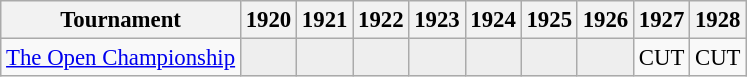<table class="wikitable" style="font-size:95%;text-align:center;">
<tr>
<th>Tournament</th>
<th>1920</th>
<th>1921</th>
<th>1922</th>
<th>1923</th>
<th>1924</th>
<th>1925</th>
<th>1926</th>
<th>1927</th>
<th>1928</th>
</tr>
<tr>
<td align=left><a href='#'>The Open Championship</a></td>
<td style="background:#eeeeee;"></td>
<td style="background:#eeeeee;"></td>
<td style="background:#eeeeee;"></td>
<td style="background:#eeeeee;"></td>
<td style="background:#eeeeee;"></td>
<td style="background:#eeeeee;"></td>
<td style="background:#eeeeee;"></td>
<td>CUT</td>
<td>CUT</td>
</tr>
</table>
